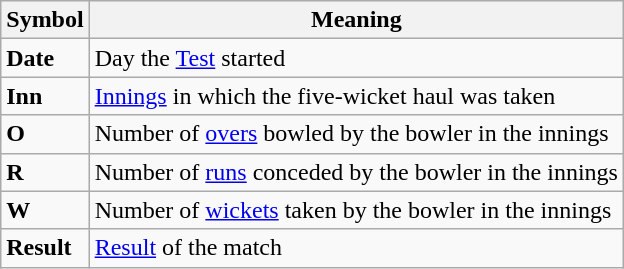<table class="wikitable">
<tr>
<th>Symbol</th>
<th>Meaning</th>
</tr>
<tr>
<td><strong>Date</strong></td>
<td>Day the <a href='#'>Test</a> started</td>
</tr>
<tr>
<td><strong>Inn</strong></td>
<td><a href='#'>Innings</a> in which the five-wicket haul was taken</td>
</tr>
<tr>
<td><strong>O</strong></td>
<td>Number of <a href='#'>overs</a> bowled by the bowler in the innings</td>
</tr>
<tr>
<td><strong>R</strong></td>
<td>Number of <a href='#'>runs</a> conceded by the bowler in the innings</td>
</tr>
<tr>
<td><strong>W</strong></td>
<td>Number of <a href='#'>wickets</a> taken by the bowler in the innings</td>
</tr>
<tr>
<td><strong>Result</strong></td>
<td><a href='#'>Result</a> of the match</td>
</tr>
</table>
